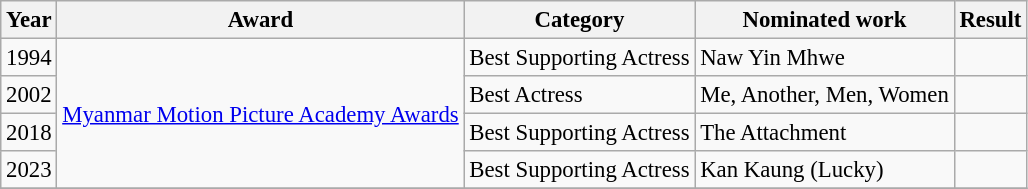<table class="wikitable" style="font-size: 95%">
<tr>
<th>Year</th>
<th>Award</th>
<th>Category</th>
<th>Nominated work</th>
<th>Result</th>
</tr>
<tr>
<td>1994</td>
<td rowspan="4"><a href='#'>Myanmar Motion Picture Academy Awards</a></td>
<td>Best Supporting Actress</td>
<td>Naw Yin Mhwe</td>
<td></td>
</tr>
<tr>
<td>2002</td>
<td>Best Actress</td>
<td>Me, Another, Men, Women</td>
<td></td>
</tr>
<tr>
<td>2018</td>
<td>Best Supporting Actress</td>
<td>The Attachment</td>
<td></td>
</tr>
<tr>
<td>2023</td>
<td>Best Supporting Actress</td>
<td>Kan Kaung (Lucky)</td>
<td></td>
</tr>
<tr>
</tr>
</table>
